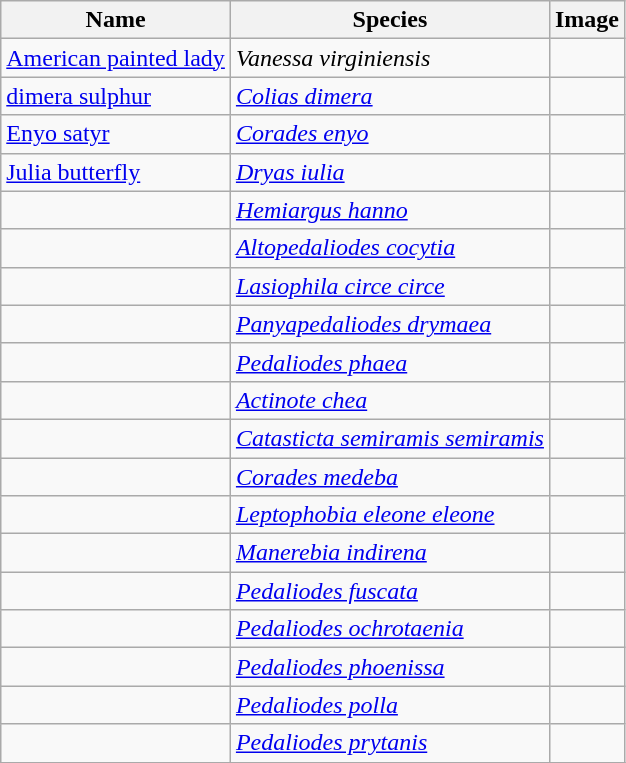<table class="wikitable sortable mw-collapsible mw-collapsed">
<tr>
<th>Name</th>
<th>Species</th>
<th>Image</th>
</tr>
<tr>
<td><a href='#'>American painted lady</a></td>
<td><em>Vanessa virginiensis</em></td>
<td></td>
</tr>
<tr>
<td><a href='#'>dimera sulphur</a></td>
<td><em><a href='#'>Colias dimera</a></em></td>
<td></td>
</tr>
<tr>
<td><a href='#'>Enyo satyr</a></td>
<td><em><a href='#'>Corades enyo</a></em></td>
<td></td>
</tr>
<tr>
<td><a href='#'>Julia butterfly</a></td>
<td><em><a href='#'>Dryas iulia</a></em></td>
<td></td>
</tr>
<tr>
<td></td>
<td><em><a href='#'>Hemiargus hanno</a></em></td>
<td></td>
</tr>
<tr>
<td></td>
<td><em><a href='#'>Altopedaliodes cocytia</a></em></td>
<td></td>
</tr>
<tr>
<td></td>
<td><em><a href='#'>Lasiophila circe circe</a></em></td>
<td></td>
</tr>
<tr>
<td></td>
<td><em><a href='#'>Panyapedaliodes drymaea</a></em></td>
<td></td>
</tr>
<tr>
<td></td>
<td><em><a href='#'>Pedaliodes phaea</a></em></td>
<td></td>
</tr>
<tr>
<td></td>
<td><em><a href='#'>Actinote chea</a></em></td>
<td></td>
</tr>
<tr>
<td></td>
<td><em><a href='#'>Catasticta semiramis semiramis</a></em></td>
<td></td>
</tr>
<tr>
<td></td>
<td><em><a href='#'>Corades medeba</a></em></td>
<td></td>
</tr>
<tr>
<td></td>
<td><em><a href='#'>Leptophobia eleone eleone </a></em></td>
<td></td>
</tr>
<tr>
<td></td>
<td><em><a href='#'>Manerebia indirena</a></em></td>
<td></td>
</tr>
<tr>
<td></td>
<td><em><a href='#'>Pedaliodes fuscata</a></em></td>
<td></td>
</tr>
<tr>
<td></td>
<td><em><a href='#'>Pedaliodes ochrotaenia</a></em></td>
<td></td>
</tr>
<tr>
<td></td>
<td><em><a href='#'>Pedaliodes phoenissa</a></em></td>
<td></td>
</tr>
<tr>
<td></td>
<td><em><a href='#'>Pedaliodes polla</a></em></td>
<td></td>
</tr>
<tr>
<td></td>
<td><em><a href='#'>Pedaliodes prytanis</a></em></td>
<td></td>
</tr>
<tr>
</tr>
</table>
